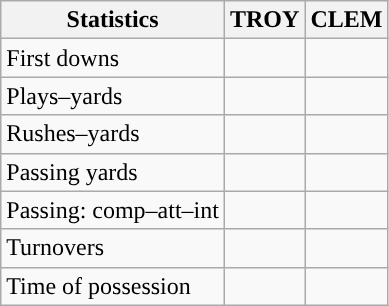<table class="wikitable" style="float:left">
<tr>
<th>Statistics</th>
<th>TROY</th>
<th>CLEM</th>
</tr>
<tr>
<td>First downs</td>
<td></td>
<td></td>
</tr>
<tr>
<td>Plays–yards</td>
<td></td>
<td></td>
</tr>
<tr>
<td>Rushes–yards</td>
<td></td>
<td></td>
</tr>
<tr>
<td>Passing yards</td>
<td></td>
<td></td>
</tr>
<tr>
<td>Passing: comp–att–int</td>
<td></td>
<td></td>
</tr>
<tr>
<td>Turnovers</td>
<td></td>
<td></td>
</tr>
<tr>
<td>Time of possession</td>
<td></td>
<td></td>
</tr>
</table>
